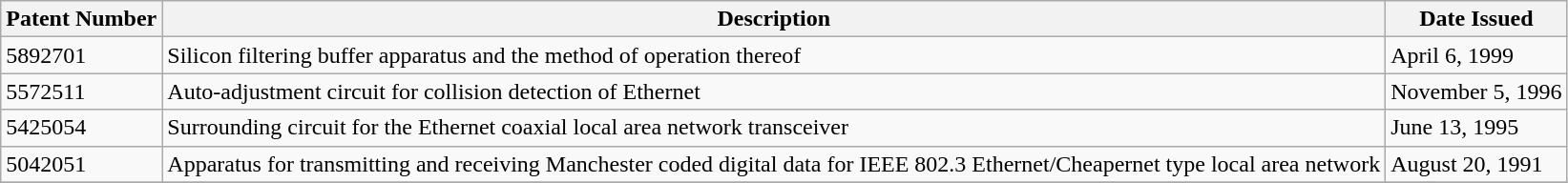<table class="wikitable">
<tr>
<th>Patent Number</th>
<th>Description</th>
<th>Date Issued</th>
</tr>
<tr>
<td>5892701</td>
<td>Silicon filtering buffer apparatus and the method of operation thereof</td>
<td>April 6, 1999</td>
</tr>
<tr>
<td>5572511</td>
<td>Auto-adjustment circuit for collision detection of Ethernet</td>
<td>November 5, 1996</td>
</tr>
<tr>
<td>5425054</td>
<td>Surrounding circuit for the Ethernet coaxial local area network transceiver</td>
<td>June 13, 1995</td>
</tr>
<tr>
<td>5042051</td>
<td>Apparatus for transmitting and receiving Manchester coded digital data for IEEE 802.3 Ethernet/Cheapernet type local area network</td>
<td>August 20, 1991</td>
</tr>
<tr>
</tr>
</table>
